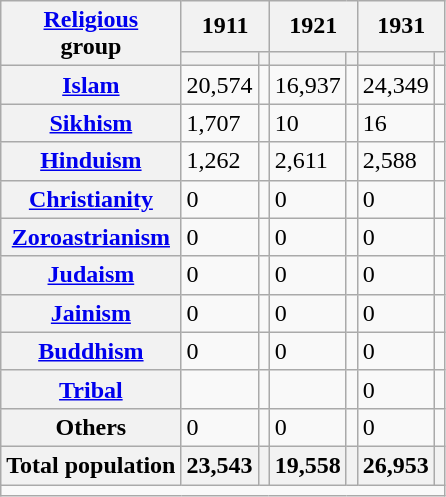<table class="wikitable sortable">
<tr>
<th rowspan="2"><a href='#'>Religious</a><br>group</th>
<th colspan="2">1911</th>
<th colspan="2">1921</th>
<th colspan="2">1931</th>
</tr>
<tr>
<th><a href='#'></a></th>
<th></th>
<th></th>
<th></th>
<th></th>
<th></th>
</tr>
<tr>
<th><a href='#'>Islam</a> </th>
<td>20,574</td>
<td></td>
<td>16,937</td>
<td></td>
<td>24,349</td>
<td></td>
</tr>
<tr>
<th><a href='#'>Sikhism</a> </th>
<td>1,707</td>
<td></td>
<td>10</td>
<td></td>
<td>16</td>
<td></td>
</tr>
<tr>
<th><a href='#'>Hinduism</a> </th>
<td>1,262</td>
<td></td>
<td>2,611</td>
<td></td>
<td>2,588</td>
<td></td>
</tr>
<tr>
<th><a href='#'>Christianity</a> </th>
<td>0</td>
<td></td>
<td>0</td>
<td></td>
<td>0</td>
<td></td>
</tr>
<tr>
<th><a href='#'>Zoroastrianism</a> </th>
<td>0</td>
<td></td>
<td>0</td>
<td></td>
<td>0</td>
<td></td>
</tr>
<tr>
<th><a href='#'>Judaism</a> </th>
<td>0</td>
<td></td>
<td>0</td>
<td></td>
<td>0</td>
<td></td>
</tr>
<tr>
<th><a href='#'>Jainism</a> </th>
<td>0</td>
<td></td>
<td>0</td>
<td></td>
<td>0</td>
<td></td>
</tr>
<tr>
<th><a href='#'>Buddhism</a> </th>
<td>0</td>
<td></td>
<td>0</td>
<td></td>
<td>0</td>
<td></td>
</tr>
<tr>
<th><a href='#'>Tribal</a></th>
<td></td>
<td></td>
<td></td>
<td></td>
<td>0</td>
<td></td>
</tr>
<tr>
<th>Others</th>
<td>0</td>
<td></td>
<td>0</td>
<td></td>
<td>0</td>
<td></td>
</tr>
<tr>
<th>Total population</th>
<th>23,543</th>
<th></th>
<th>19,558</th>
<th></th>
<th>26,953</th>
<th></th>
</tr>
<tr class="sortbottom">
<td colspan="11"></td>
</tr>
</table>
